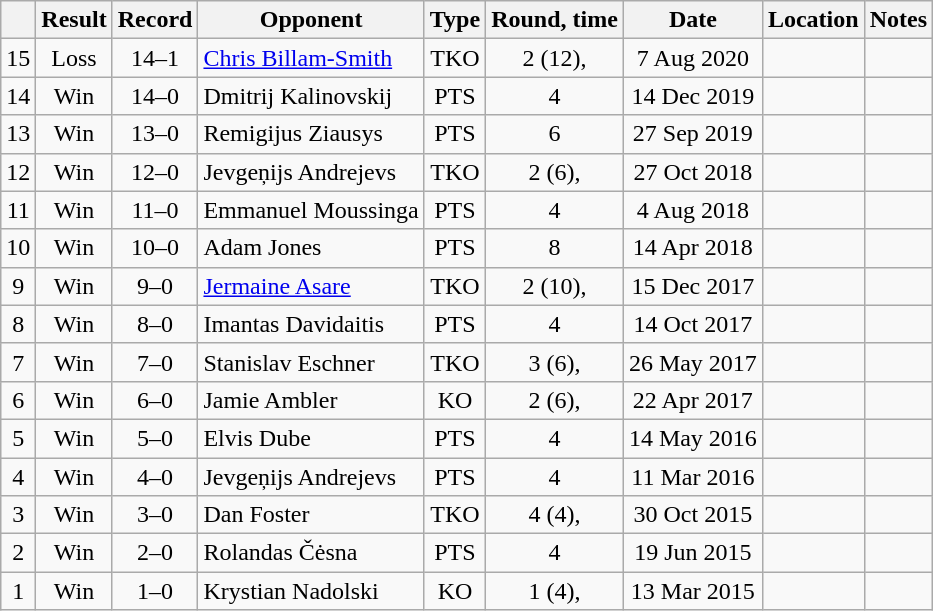<table class="wikitable" style="text-align:center">
<tr>
<th></th>
<th>Result</th>
<th>Record</th>
<th>Opponent</th>
<th>Type</th>
<th>Round, time</th>
<th>Date</th>
<th>Location</th>
<th>Notes</th>
</tr>
<tr>
<td>15</td>
<td>Loss</td>
<td>14–1</td>
<td style="text-align:left;"> <a href='#'>Chris Billam-Smith</a></td>
<td>TKO</td>
<td>2 (12), </td>
<td>7 Aug 2020</td>
<td style="text-align:left;"> </td>
<td style="text-align:left;"></td>
</tr>
<tr>
<td>14</td>
<td>Win</td>
<td>14–0</td>
<td style="text-align:left;"> Dmitrij Kalinovskij</td>
<td>PTS</td>
<td>4</td>
<td>14 Dec 2019</td>
<td style="text-align:left;"> </td>
<td></td>
</tr>
<tr>
<td>13</td>
<td>Win</td>
<td>13–0</td>
<td style="text-align:left;"> Remigijus Ziausys</td>
<td>PTS</td>
<td>6</td>
<td>27 Sep 2019</td>
<td style="text-align:left;"> </td>
<td></td>
</tr>
<tr>
<td>12</td>
<td>Win</td>
<td>12–0</td>
<td style="text-align:left;"> Jevgeņijs Andrejevs</td>
<td>TKO</td>
<td>2 (6), </td>
<td>27 Oct 2018</td>
<td style="text-align:left;"> </td>
<td></td>
</tr>
<tr>
<td>11</td>
<td>Win</td>
<td>11–0</td>
<td style="text-align:left;"> Emmanuel Moussinga</td>
<td>PTS</td>
<td>4</td>
<td>4 Aug 2018</td>
<td style="text-align:left;"> </td>
<td></td>
</tr>
<tr>
<td>10</td>
<td>Win</td>
<td>10–0</td>
<td style="text-align:left;"> Adam Jones</td>
<td>PTS</td>
<td>8</td>
<td>14 Apr 2018</td>
<td style="text-align:left;"> </td>
<td></td>
</tr>
<tr>
<td>9</td>
<td>Win</td>
<td>9–0</td>
<td style="text-align:left;"> <a href='#'>Jermaine Asare</a></td>
<td>TKO</td>
<td>2 (10), </td>
<td>15 Dec 2017</td>
<td style="text-align:left;"> </td>
<td style="text-align:left;"></td>
</tr>
<tr>
<td>8</td>
<td>Win</td>
<td>8–0</td>
<td style="text-align:left;"> Imantas Davidaitis</td>
<td>PTS</td>
<td>4</td>
<td>14 Oct 2017</td>
<td style="text-align:left;"> </td>
<td></td>
</tr>
<tr>
<td>7</td>
<td>Win</td>
<td>7–0</td>
<td style="text-align:left;"> Stanislav Eschner</td>
<td>TKO</td>
<td>3 (6), </td>
<td>26 May 2017</td>
<td style="text-align:left;"> </td>
<td></td>
</tr>
<tr>
<td>6</td>
<td>Win</td>
<td>6–0</td>
<td style="text-align:left;"> Jamie Ambler</td>
<td>KO</td>
<td>2 (6), </td>
<td>22 Apr 2017</td>
<td style="text-align:left;"> </td>
<td></td>
</tr>
<tr>
<td>5</td>
<td>Win</td>
<td>5–0</td>
<td style="text-align:left;"> Elvis Dube</td>
<td>PTS</td>
<td>4</td>
<td>14 May 2016</td>
<td style="text-align:left;"> </td>
<td></td>
</tr>
<tr>
<td>4</td>
<td>Win</td>
<td>4–0</td>
<td style="text-align:left;"> Jevgeņijs Andrejevs</td>
<td>PTS</td>
<td>4</td>
<td>11 Mar 2016</td>
<td style="text-align:left;"> </td>
<td></td>
</tr>
<tr>
<td>3</td>
<td>Win</td>
<td>3–0</td>
<td style="text-align:left;"> Dan Foster</td>
<td>TKO</td>
<td>4 (4), </td>
<td>30 Oct 2015</td>
<td style="text-align:left;"> </td>
<td></td>
</tr>
<tr>
<td>2</td>
<td>Win</td>
<td>2–0</td>
<td style="text-align:left;"> Rolandas Čėsna</td>
<td>PTS</td>
<td>4</td>
<td>19 Jun 2015</td>
<td style="text-align:left;"> </td>
<td></td>
</tr>
<tr>
<td>1</td>
<td>Win</td>
<td>1–0</td>
<td style="text-align:left;"> Krystian Nadolski</td>
<td>KO</td>
<td>1 (4), </td>
<td>13 Mar 2015</td>
<td style="text-align:left;"> </td>
<td></td>
</tr>
</table>
